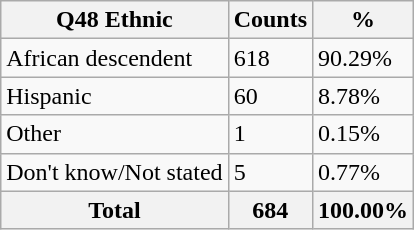<table class="wikitable sortable">
<tr>
<th>Q48 Ethnic</th>
<th>Counts</th>
<th>%</th>
</tr>
<tr>
<td>African descendent</td>
<td>618</td>
<td>90.29%</td>
</tr>
<tr>
<td>Hispanic</td>
<td>60</td>
<td>8.78%</td>
</tr>
<tr>
<td>Other</td>
<td>1</td>
<td>0.15%</td>
</tr>
<tr>
<td>Don't know/Not stated</td>
<td>5</td>
<td>0.77%</td>
</tr>
<tr>
<th>Total</th>
<th>684</th>
<th>100.00%</th>
</tr>
</table>
